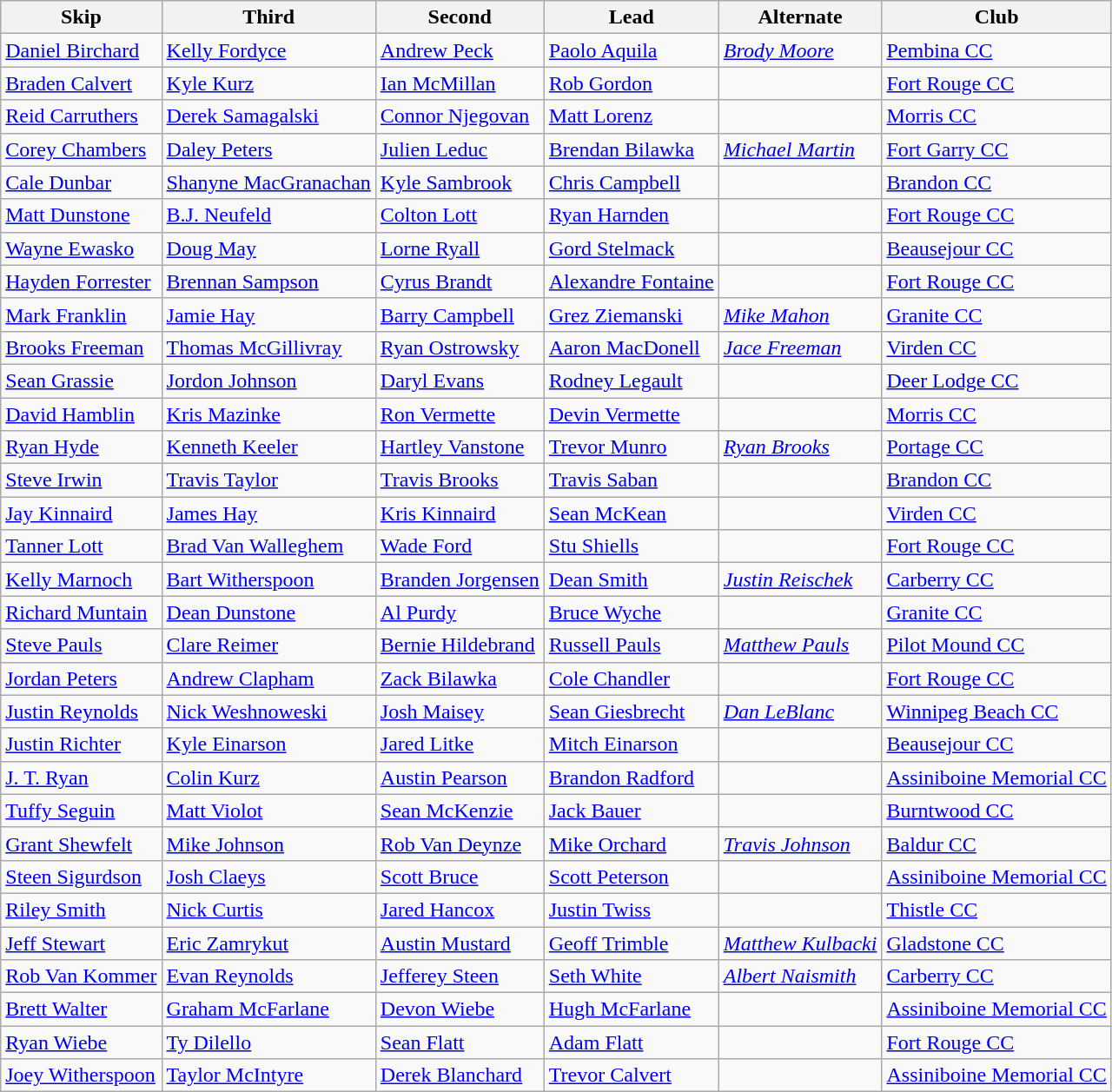<table class="wikitable">
<tr>
<th scope="col">Skip</th>
<th scope="col">Third</th>
<th scope="col">Second</th>
<th scope="col">Lead</th>
<th scope="col">Alternate</th>
<th scope="col">Club</th>
</tr>
<tr>
<td><a href='#'>Daniel Birchard</a></td>
<td><a href='#'>Kelly Fordyce</a></td>
<td><a href='#'>Andrew Peck</a></td>
<td><a href='#'>Paolo Aquila</a></td>
<td><em><a href='#'>Brody Moore</a></em></td>
<td><a href='#'>Pembina CC</a></td>
</tr>
<tr>
<td><a href='#'>Braden Calvert</a></td>
<td><a href='#'>Kyle Kurz</a></td>
<td><a href='#'>Ian McMillan</a></td>
<td><a href='#'>Rob Gordon</a></td>
<td></td>
<td><a href='#'>Fort Rouge CC</a></td>
</tr>
<tr>
<td><a href='#'>Reid Carruthers</a></td>
<td><a href='#'>Derek Samagalski</a></td>
<td><a href='#'>Connor Njegovan</a></td>
<td><a href='#'>Matt Lorenz</a></td>
<td></td>
<td><a href='#'>Morris CC</a></td>
</tr>
<tr>
<td><a href='#'>Corey Chambers</a></td>
<td><a href='#'>Daley Peters</a></td>
<td><a href='#'>Julien Leduc</a></td>
<td><a href='#'>Brendan Bilawka</a></td>
<td><em><a href='#'>Michael Martin</a></em></td>
<td><a href='#'>Fort Garry CC</a></td>
</tr>
<tr>
<td><a href='#'>Cale Dunbar</a></td>
<td><a href='#'>Shanyne MacGranachan</a></td>
<td><a href='#'>Kyle Sambrook</a></td>
<td><a href='#'>Chris Campbell</a></td>
<td></td>
<td><a href='#'>Brandon CC</a></td>
</tr>
<tr>
<td><a href='#'>Matt Dunstone</a></td>
<td><a href='#'>B.J. Neufeld</a></td>
<td><a href='#'>Colton Lott</a></td>
<td><a href='#'>Ryan Harnden</a></td>
<td></td>
<td><a href='#'>Fort Rouge CC</a></td>
</tr>
<tr>
<td><a href='#'>Wayne Ewasko</a></td>
<td><a href='#'>Doug May</a></td>
<td><a href='#'>Lorne Ryall</a></td>
<td><a href='#'>Gord Stelmack</a></td>
<td></td>
<td><a href='#'>Beausejour CC</a></td>
</tr>
<tr>
<td><a href='#'>Hayden Forrester</a></td>
<td><a href='#'>Brennan Sampson</a></td>
<td><a href='#'>Cyrus Brandt</a></td>
<td><a href='#'>Alexandre Fontaine</a></td>
<td></td>
<td><a href='#'>Fort Rouge CC</a></td>
</tr>
<tr>
<td><a href='#'>Mark Franklin</a></td>
<td><a href='#'>Jamie Hay</a></td>
<td><a href='#'>Barry Campbell</a></td>
<td><a href='#'>Grez Ziemanski</a></td>
<td><em><a href='#'>Mike Mahon</a></em></td>
<td><a href='#'>Granite CC</a></td>
</tr>
<tr>
<td><a href='#'>Brooks Freeman</a></td>
<td><a href='#'>Thomas McGillivray</a></td>
<td><a href='#'>Ryan Ostrowsky</a></td>
<td><a href='#'>Aaron MacDonell</a></td>
<td><em><a href='#'>Jace Freeman</a></em></td>
<td><a href='#'>Virden CC</a></td>
</tr>
<tr>
<td><a href='#'>Sean Grassie</a></td>
<td><a href='#'>Jordon Johnson</a></td>
<td><a href='#'>Daryl Evans</a></td>
<td><a href='#'>Rodney Legault</a></td>
<td></td>
<td><a href='#'>Deer Lodge CC</a></td>
</tr>
<tr>
<td><a href='#'>David Hamblin</a></td>
<td><a href='#'>Kris Mazinke</a></td>
<td><a href='#'>Ron Vermette</a></td>
<td><a href='#'>Devin Vermette</a></td>
<td></td>
<td><a href='#'>Morris CC</a></td>
</tr>
<tr>
<td><a href='#'>Ryan Hyde</a></td>
<td><a href='#'>Kenneth Keeler</a></td>
<td><a href='#'>Hartley Vanstone</a></td>
<td><a href='#'>Trevor Munro</a></td>
<td><em><a href='#'>Ryan Brooks</a></em></td>
<td><a href='#'>Portage CC</a></td>
</tr>
<tr>
<td><a href='#'>Steve Irwin</a></td>
<td><a href='#'>Travis Taylor</a></td>
<td><a href='#'>Travis Brooks</a></td>
<td><a href='#'>Travis Saban</a></td>
<td></td>
<td><a href='#'>Brandon CC</a></td>
</tr>
<tr>
<td><a href='#'>Jay Kinnaird</a></td>
<td><a href='#'>James Hay</a></td>
<td><a href='#'>Kris Kinnaird</a></td>
<td><a href='#'>Sean McKean</a></td>
<td></td>
<td><a href='#'>Virden CC</a></td>
</tr>
<tr>
<td><a href='#'>Tanner Lott</a></td>
<td><a href='#'>Brad Van Walleghem</a></td>
<td><a href='#'>Wade Ford</a></td>
<td><a href='#'>Stu Shiells</a></td>
<td></td>
<td><a href='#'>Fort Rouge CC</a></td>
</tr>
<tr>
<td><a href='#'>Kelly Marnoch</a></td>
<td><a href='#'>Bart Witherspoon</a></td>
<td><a href='#'>Branden Jorgensen</a></td>
<td><a href='#'>Dean Smith</a></td>
<td><em><a href='#'>Justin Reischek</a></em></td>
<td><a href='#'>Carberry CC</a></td>
</tr>
<tr>
<td><a href='#'>Richard Muntain</a></td>
<td><a href='#'>Dean Dunstone</a></td>
<td><a href='#'>Al Purdy</a></td>
<td><a href='#'>Bruce Wyche</a></td>
<td></td>
<td><a href='#'>Granite CC</a></td>
</tr>
<tr>
<td><a href='#'>Steve Pauls</a></td>
<td><a href='#'>Clare Reimer</a></td>
<td><a href='#'>Bernie Hildebrand</a></td>
<td><a href='#'>Russell Pauls</a></td>
<td><em><a href='#'>Matthew Pauls</a></em></td>
<td><a href='#'>Pilot Mound CC</a></td>
</tr>
<tr>
<td><a href='#'>Jordan Peters</a></td>
<td><a href='#'>Andrew Clapham</a></td>
<td><a href='#'>Zack Bilawka</a></td>
<td><a href='#'>Cole Chandler</a></td>
<td></td>
<td><a href='#'>Fort Rouge CC</a></td>
</tr>
<tr>
<td><a href='#'>Justin Reynolds</a></td>
<td><a href='#'>Nick Weshnoweski</a></td>
<td><a href='#'>Josh Maisey</a></td>
<td><a href='#'>Sean Giesbrecht</a></td>
<td><em><a href='#'>Dan LeBlanc</a></em></td>
<td><a href='#'>Winnipeg Beach CC</a></td>
</tr>
<tr>
<td><a href='#'>Justin Richter</a></td>
<td><a href='#'>Kyle Einarson</a></td>
<td><a href='#'>Jared Litke</a></td>
<td><a href='#'>Mitch Einarson</a></td>
<td></td>
<td><a href='#'>Beausejour CC</a></td>
</tr>
<tr>
<td><a href='#'>J. T. Ryan</a></td>
<td><a href='#'>Colin Kurz</a></td>
<td><a href='#'>Austin Pearson</a></td>
<td><a href='#'>Brandon Radford</a></td>
<td></td>
<td><a href='#'>Assiniboine Memorial CC</a></td>
</tr>
<tr>
<td><a href='#'>Tuffy Seguin</a></td>
<td><a href='#'>Matt Violot</a></td>
<td><a href='#'>Sean McKenzie</a></td>
<td><a href='#'>Jack Bauer</a></td>
<td></td>
<td><a href='#'>Burntwood CC</a></td>
</tr>
<tr>
<td><a href='#'>Grant Shewfelt</a></td>
<td><a href='#'>Mike Johnson</a></td>
<td><a href='#'>Rob Van Deynze</a></td>
<td><a href='#'>Mike Orchard</a></td>
<td><em><a href='#'>Travis Johnson</a></em></td>
<td><a href='#'>Baldur CC</a></td>
</tr>
<tr>
<td><a href='#'>Steen Sigurdson</a></td>
<td><a href='#'>Josh Claeys</a></td>
<td><a href='#'>Scott Bruce</a></td>
<td><a href='#'>Scott Peterson</a></td>
<td></td>
<td><a href='#'>Assiniboine Memorial CC</a></td>
</tr>
<tr>
<td><a href='#'>Riley Smith</a></td>
<td><a href='#'>Nick Curtis</a></td>
<td><a href='#'>Jared Hancox</a></td>
<td><a href='#'>Justin Twiss</a></td>
<td></td>
<td><a href='#'>Thistle CC</a></td>
</tr>
<tr>
<td><a href='#'>Jeff Stewart</a></td>
<td><a href='#'>Eric Zamrykut</a></td>
<td><a href='#'>Austin Mustard</a></td>
<td><a href='#'>Geoff Trimble</a></td>
<td><em><a href='#'>Matthew Kulbacki</a></em></td>
<td><a href='#'>Gladstone CC</a></td>
</tr>
<tr>
<td><a href='#'>Rob Van Kommer</a></td>
<td><a href='#'>Evan Reynolds</a></td>
<td><a href='#'>Jefferey Steen</a></td>
<td><a href='#'>Seth White</a></td>
<td><em><a href='#'>Albert Naismith</a></em></td>
<td><a href='#'>Carberry CC</a></td>
</tr>
<tr>
<td><a href='#'>Brett Walter</a></td>
<td><a href='#'>Graham McFarlane</a></td>
<td><a href='#'>Devon Wiebe</a></td>
<td><a href='#'>Hugh McFarlane</a></td>
<td></td>
<td><a href='#'>Assiniboine Memorial CC</a></td>
</tr>
<tr>
<td><a href='#'>Ryan Wiebe</a></td>
<td><a href='#'>Ty Dilello</a></td>
<td><a href='#'>Sean Flatt</a></td>
<td><a href='#'>Adam Flatt</a></td>
<td></td>
<td><a href='#'>Fort Rouge CC</a></td>
</tr>
<tr>
<td><a href='#'>Joey Witherspoon</a></td>
<td><a href='#'>Taylor McIntyre</a></td>
<td><a href='#'>Derek Blanchard</a></td>
<td><a href='#'>Trevor Calvert</a></td>
<td></td>
<td><a href='#'>Assiniboine Memorial CC</a></td>
</tr>
</table>
